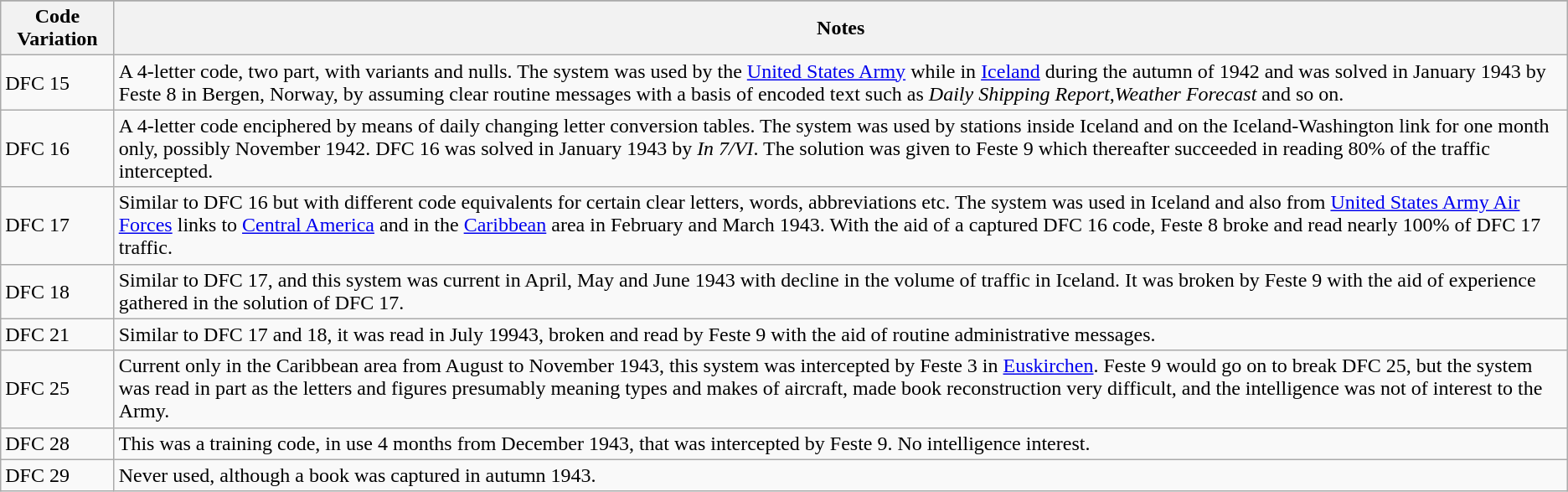<table class="wikitable">
<tr>
</tr>
<tr>
<th>Code Variation</th>
<th>Notes</th>
</tr>
<tr>
<td>DFC 15</td>
<td>A 4-letter code, two part, with variants and nulls. The system was used by the <a href='#'>United States Army</a> while in <a href='#'>Iceland</a> during the autumn of 1942 and was solved in January 1943 by Feste 8 in Bergen, Norway, by assuming clear routine messages with a basis of encoded text such as <em>Daily Shipping Report</em>,<em>Weather Forecast</em> and so on.</td>
</tr>
<tr>
<td>DFC 16</td>
<td>A 4-letter code enciphered by means of daily changing letter conversion tables. The system was used by stations inside Iceland and on the Iceland-Washington link for one month only, possibly November 1942. DFC 16 was solved in January 1943 by <em>In 7/VI</em>. The solution was given to Feste 9 which thereafter succeeded in reading 80% of the traffic intercepted.</td>
</tr>
<tr>
<td>DFC 17</td>
<td>Similar to DFC 16 but with different code equivalents for certain clear letters, words, abbreviations etc. The system was used in Iceland and also from <a href='#'>United States Army Air Forces</a> links to <a href='#'>Central America</a> and in the <a href='#'>Caribbean</a> area in February and March 1943. With the aid of a captured DFC 16 code, Feste 8 broke and read nearly 100% of DFC 17 traffic.</td>
</tr>
<tr>
<td>DFC 18</td>
<td>Similar to DFC 17, and this system was current in April, May and June 1943 with decline in the volume of traffic in Iceland. It was broken by Feste 9 with the aid of experience gathered in the solution of DFC 17.</td>
</tr>
<tr>
<td>DFC 21</td>
<td>Similar to DFC 17 and 18, it was read in July 19943, broken and read by Feste 9 with the aid of routine administrative messages.</td>
</tr>
<tr>
<td>DFC 25</td>
<td>Current only in the Caribbean area from August to November 1943, this system was intercepted by Feste 3 in <a href='#'>Euskirchen</a>. Feste 9 would go on to break DFC 25, but the system was read in part as the letters and figures presumably meaning types and makes of aircraft, made book reconstruction very difficult, and the intelligence was not of interest to the Army.</td>
</tr>
<tr>
<td>DFC 28</td>
<td>This was a training code, in use 4 months from December 1943, that was intercepted by Feste 9. No intelligence interest.</td>
</tr>
<tr>
<td>DFC 29</td>
<td>Never used, although a book was captured in autumn 1943.</td>
</tr>
</table>
